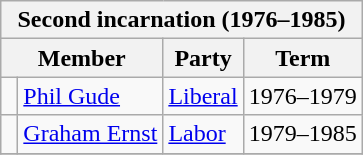<table class="wikitable">
<tr>
<th colspan="4">Second incarnation (1976–1985)</th>
</tr>
<tr>
<th colspan="2">Member</th>
<th>Party</th>
<th>Term</th>
</tr>
<tr>
<td> </td>
<td><a href='#'>Phil Gude</a></td>
<td><a href='#'>Liberal</a></td>
<td>1976–1979</td>
</tr>
<tr>
<td> </td>
<td><a href='#'>Graham Ernst</a></td>
<td><a href='#'>Labor</a></td>
<td>1979–1985</td>
</tr>
<tr>
</tr>
</table>
